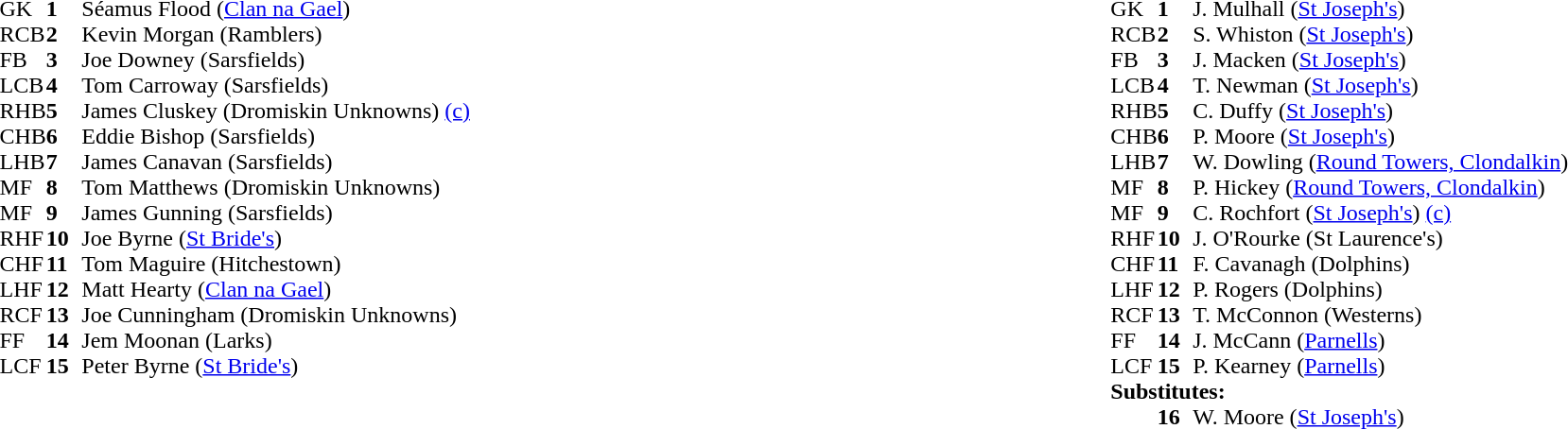<table style="width:100%;">
<tr>
<td style="vertical-align:top; width:50%"><br><table cellspacing="0" cellpadding="0">
<tr>
<th width="25"></th>
<th width="25"></th>
</tr>
<tr>
<td>GK</td>
<td><strong>1</strong></td>
<td>Séamus Flood (<a href='#'>Clan na Gael</a>)</td>
</tr>
<tr>
<td>RCB</td>
<td><strong>2</strong></td>
<td>Kevin Morgan (Ramblers)</td>
</tr>
<tr>
<td>FB</td>
<td><strong>3</strong></td>
<td>Joe Downey (Sarsfields)</td>
</tr>
<tr>
<td>LCB</td>
<td><strong>4</strong></td>
<td>Tom Carroway (Sarsfields)</td>
</tr>
<tr>
<td>RHB</td>
<td><strong>5</strong></td>
<td>James Cluskey (Dromiskin Unknowns) <a href='#'>(c)</a></td>
</tr>
<tr>
<td>CHB</td>
<td><strong>6</strong></td>
<td>Eddie Bishop (Sarsfields)</td>
</tr>
<tr>
<td>LHB</td>
<td><strong>7</strong></td>
<td>James Canavan (Sarsfields)</td>
</tr>
<tr>
<td>MF</td>
<td><strong>8</strong></td>
<td>Tom Matthews (Dromiskin Unknowns)</td>
</tr>
<tr>
<td>MF</td>
<td><strong>9</strong></td>
<td>James Gunning (Sarsfields)</td>
</tr>
<tr>
<td>RHF</td>
<td><strong>10</strong></td>
<td>Joe Byrne (<a href='#'>St Bride's</a>)</td>
</tr>
<tr>
<td>CHF</td>
<td><strong>11</strong></td>
<td>Tom Maguire (Hitchestown)</td>
</tr>
<tr>
<td>LHF</td>
<td><strong>12</strong></td>
<td>Matt Hearty (<a href='#'>Clan na Gael</a>)</td>
</tr>
<tr>
<td>RCF</td>
<td><strong>13</strong></td>
<td>Joe Cunningham (Dromiskin Unknowns)</td>
</tr>
<tr>
<td>FF</td>
<td><strong>14</strong></td>
<td>Jem Moonan (Larks)</td>
</tr>
<tr>
<td>LCF</td>
<td><strong>15</strong></td>
<td>Peter Byrne (<a href='#'>St Bride's</a>)</td>
</tr>
<tr>
</tr>
</table>
</td>
<td style="vertical-align:top; width:50%"><br><table cellspacing="0" cellpadding="0" style="margin:auto">
<tr>
<th width="25"></th>
<th width="25"></th>
</tr>
<tr>
<td>GK</td>
<td><strong>1</strong></td>
<td>J. Mulhall (<a href='#'>St Joseph's</a>)</td>
</tr>
<tr>
<td>RCB</td>
<td><strong>2</strong></td>
<td>S. Whiston (<a href='#'>St Joseph's</a>)</td>
</tr>
<tr>
<td>FB</td>
<td><strong>3</strong></td>
<td>J. Macken (<a href='#'>St Joseph's</a>)</td>
</tr>
<tr>
<td>LCB</td>
<td><strong>4</strong></td>
<td>T. Newman (<a href='#'>St Joseph's</a>)</td>
</tr>
<tr>
<td>RHB</td>
<td><strong>5</strong></td>
<td>C. Duffy (<a href='#'>St Joseph's</a>)</td>
</tr>
<tr>
<td>CHB</td>
<td><strong>6</strong></td>
<td>P. Moore (<a href='#'>St Joseph's</a>)</td>
</tr>
<tr>
<td>LHB</td>
<td><strong>7</strong></td>
<td>W. Dowling (<a href='#'>Round Towers, Clondalkin</a>)</td>
</tr>
<tr>
<td>MF</td>
<td><strong>8</strong></td>
<td>P. Hickey (<a href='#'>Round Towers, Clondalkin</a>)</td>
</tr>
<tr>
<td>MF</td>
<td><strong>9</strong></td>
<td>C. Rochfort (<a href='#'>St Joseph's</a>) <a href='#'>(c)</a></td>
</tr>
<tr>
<td>RHF</td>
<td><strong>10</strong></td>
<td>J. O'Rourke (St Laurence's)</td>
</tr>
<tr>
<td>CHF</td>
<td><strong>11</strong></td>
<td>F. Cavanagh (Dolphins)</td>
</tr>
<tr>
<td>LHF</td>
<td><strong>12</strong></td>
<td>P. Rogers (Dolphins)</td>
</tr>
<tr>
<td>RCF</td>
<td><strong>13</strong></td>
<td>T. McConnon (Westerns)</td>
</tr>
<tr>
<td>FF</td>
<td><strong>14</strong></td>
<td>J. McCann (<a href='#'>Parnells</a>)</td>
</tr>
<tr>
<td>LCF</td>
<td><strong>15</strong></td>
<td>P. Kearney (<a href='#'>Parnells</a>)</td>
</tr>
<tr>
<td colspan=3><strong>Substitutes:</strong></td>
</tr>
<tr>
<td></td>
<td><strong>16</strong></td>
<td>W. Moore (<a href='#'>St Joseph's</a>)</td>
</tr>
<tr>
</tr>
</table>
</td>
</tr>
</table>
